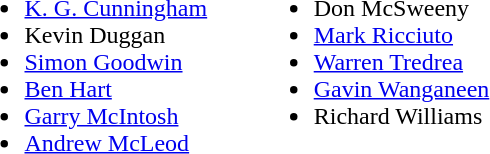<table style="width:30%;">
<tr>
<td style="vertical-align:top; width:30%;"><br><ul><li><a href='#'>K. G. Cunningham</a></li><li>Kevin Duggan</li><li><a href='#'>Simon Goodwin</a></li><li><a href='#'>Ben Hart</a></li><li><a href='#'>Garry McIntosh</a></li><li><a href='#'>Andrew McLeod</a></li></ul></td>
<td style="vertical-align:top; width:30%;"><br><ul><li>Don McSweeny</li><li><a href='#'>Mark Ricciuto</a></li><li><a href='#'>Warren Tredrea</a></li><li><a href='#'>Gavin Wanganeen</a></li><li>Richard Williams</li></ul></td>
</tr>
</table>
